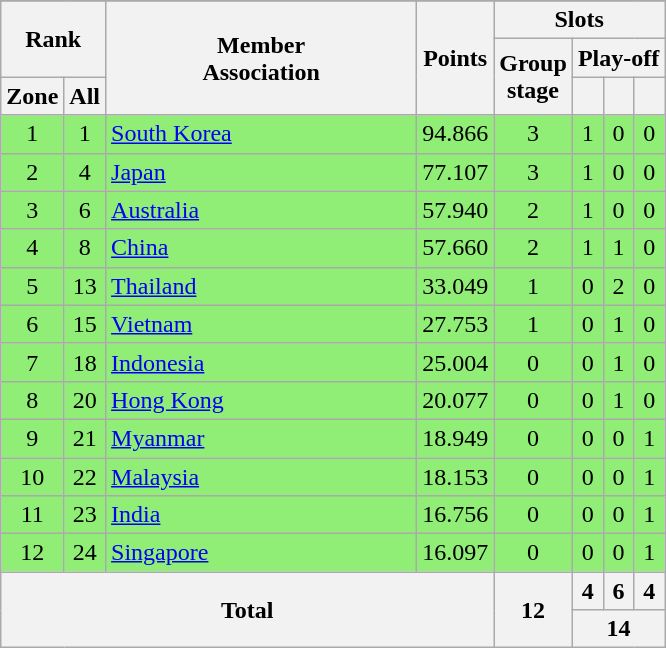<table class="wikitable" style="text-align:center">
<tr>
</tr>
<tr>
<th colspan=2 rowspan=2>Rank</th>
<th rowspan=3 width=200>Member<br>Association</th>
<th rowspan=3>Points</th>
<th colspan=4>Slots</th>
</tr>
<tr>
<th rowspan=2>Group<br>stage</th>
<th colspan=3>Play-off</th>
</tr>
<tr>
<th>Zone</th>
<th>All</th>
<th></th>
<th></th>
<th></th>
</tr>
<tr bgcolor=#90ee77>
<td>1</td>
<td>1</td>
<td align=left> <a href='#'>South Korea</a></td>
<td>94.866</td>
<td>3</td>
<td>1</td>
<td>0</td>
<td>0</td>
</tr>
<tr bgcolor=#90ee77>
<td>2</td>
<td>4</td>
<td align=left> <a href='#'>Japan</a></td>
<td>77.107</td>
<td>3</td>
<td>1</td>
<td>0</td>
<td>0</td>
</tr>
<tr bgcolor=#90ee77>
<td>3</td>
<td>6</td>
<td align=left> <a href='#'>Australia</a></td>
<td>57.940</td>
<td>2</td>
<td>1</td>
<td>0</td>
<td>0</td>
</tr>
<tr bgcolor=#90ee77>
<td>4</td>
<td>8</td>
<td align=left> <a href='#'>China</a></td>
<td>57.660</td>
<td>2</td>
<td>1</td>
<td>1</td>
<td>0</td>
</tr>
<tr bgcolor=#90ee77>
<td>5</td>
<td>13</td>
<td align=left> <a href='#'>Thailand</a></td>
<td>33.049</td>
<td>1</td>
<td>0</td>
<td>2</td>
<td>0</td>
</tr>
<tr bgcolor=#90ee77>
<td>6</td>
<td>15</td>
<td align=left> <a href='#'>Vietnam</a></td>
<td>27.753</td>
<td>1</td>
<td>0</td>
<td>1</td>
<td>0</td>
</tr>
<tr bgcolor=#90ee77>
<td>7</td>
<td>18</td>
<td align=left> <a href='#'>Indonesia</a></td>
<td>25.004</td>
<td>0</td>
<td>0</td>
<td>1</td>
<td>0</td>
</tr>
<tr bgcolor=#90ee77>
<td>8</td>
<td>20</td>
<td align=left> <a href='#'>Hong Kong</a></td>
<td>20.077</td>
<td>0</td>
<td>0</td>
<td>1</td>
<td>0</td>
</tr>
<tr bgcolor=#90ee77>
<td>9</td>
<td>21</td>
<td align=left> <a href='#'>Myanmar</a></td>
<td>18.949</td>
<td>0</td>
<td>0</td>
<td>0</td>
<td>1</td>
</tr>
<tr bgcolor=#90ee77>
<td>10</td>
<td>22</td>
<td align=left> <a href='#'>Malaysia</a></td>
<td>18.153</td>
<td>0</td>
<td>0</td>
<td>0</td>
<td>1</td>
</tr>
<tr bgcolor=#90ee77>
<td>11</td>
<td>23</td>
<td align=left> <a href='#'>India</a></td>
<td>16.756</td>
<td>0</td>
<td>0</td>
<td>0</td>
<td>1</td>
</tr>
<tr bgcolor=#90ee77>
<td>12</td>
<td>24</td>
<td align=left> <a href='#'>Singapore</a></td>
<td>16.097</td>
<td>0</td>
<td>0</td>
<td>0</td>
<td>1</td>
</tr>
<tr>
<th colspan=4 rowspan=2>Total</th>
<th rowspan=2>12</th>
<th>4</th>
<th>6</th>
<th>4</th>
</tr>
<tr>
<th colspan=3>14</th>
</tr>
</table>
